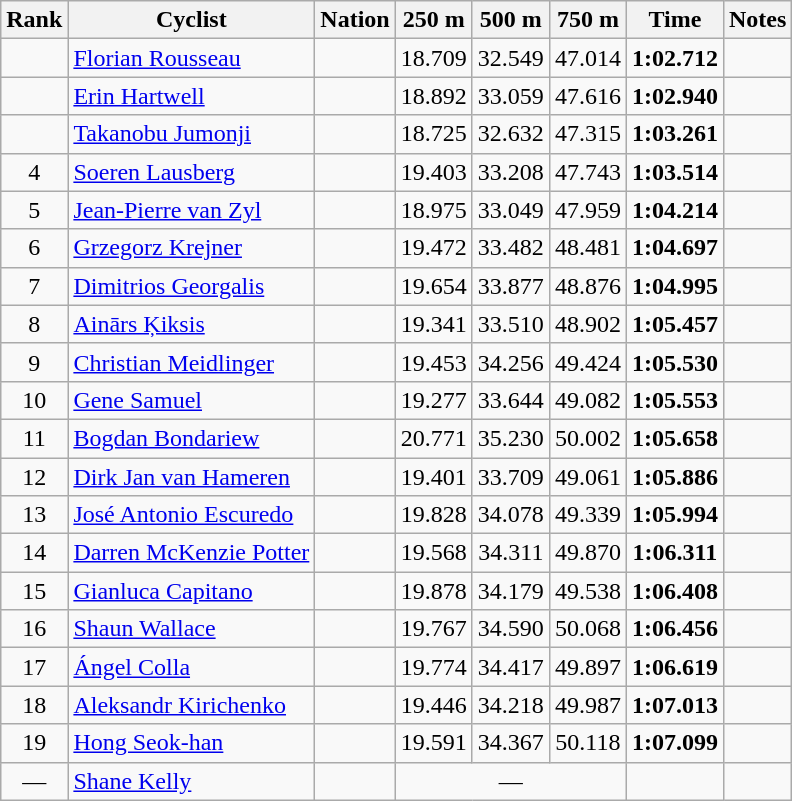<table class="wikitable sortable" style="text-align:center">
<tr>
<th>Rank</th>
<th>Cyclist</th>
<th>Nation</th>
<th>250 m</th>
<th>500 m</th>
<th>750 m</th>
<th>Time</th>
<th>Notes</th>
</tr>
<tr>
<td></td>
<td align=left><a href='#'>Florian Rousseau</a></td>
<td align=left></td>
<td>18.709</td>
<td>32.549</td>
<td>47.014</td>
<td><strong>1:02.712</strong></td>
<td></td>
</tr>
<tr>
<td></td>
<td align=left><a href='#'>Erin Hartwell</a></td>
<td align=left></td>
<td>18.892</td>
<td>33.059</td>
<td>47.616</td>
<td><strong>1:02.940</strong></td>
<td></td>
</tr>
<tr>
<td></td>
<td align=left><a href='#'>Takanobu Jumonji</a></td>
<td align=left></td>
<td>18.725</td>
<td>32.632</td>
<td>47.315</td>
<td><strong>1:03.261</strong></td>
<td></td>
</tr>
<tr>
<td>4</td>
<td align=left><a href='#'>Soeren Lausberg</a></td>
<td align=left></td>
<td>19.403</td>
<td>33.208</td>
<td>47.743</td>
<td><strong>1:03.514</strong></td>
<td></td>
</tr>
<tr>
<td>5</td>
<td align=left><a href='#'>Jean-Pierre van Zyl</a></td>
<td align=left></td>
<td>18.975</td>
<td>33.049</td>
<td>47.959</td>
<td><strong>1:04.214</strong></td>
<td></td>
</tr>
<tr>
<td>6</td>
<td align=left><a href='#'>Grzegorz Krejner</a></td>
<td align=left></td>
<td>19.472</td>
<td>33.482</td>
<td>48.481</td>
<td><strong>1:04.697</strong></td>
<td></td>
</tr>
<tr>
<td>7</td>
<td align=left><a href='#'>Dimitrios Georgalis</a></td>
<td align=left></td>
<td>19.654</td>
<td>33.877</td>
<td>48.876</td>
<td><strong>1:04.995</strong></td>
<td></td>
</tr>
<tr>
<td>8</td>
<td align=left><a href='#'>Ainārs Ķiksis</a></td>
<td align=left></td>
<td>19.341</td>
<td>33.510</td>
<td>48.902</td>
<td><strong>1:05.457</strong></td>
<td></td>
</tr>
<tr>
<td>9</td>
<td align=left><a href='#'>Christian Meidlinger</a></td>
<td align=left></td>
<td>19.453</td>
<td>34.256</td>
<td>49.424</td>
<td><strong>1:05.530</strong></td>
<td></td>
</tr>
<tr>
<td>10</td>
<td align=left><a href='#'>Gene Samuel</a></td>
<td align=left></td>
<td>19.277</td>
<td>33.644</td>
<td>49.082</td>
<td><strong>1:05.553</strong></td>
<td></td>
</tr>
<tr>
<td>11</td>
<td align=left><a href='#'>Bogdan Bondariew</a></td>
<td align=left></td>
<td>20.771</td>
<td>35.230</td>
<td>50.002</td>
<td><strong>1:05.658</strong></td>
<td></td>
</tr>
<tr>
<td>12</td>
<td align=left><a href='#'>Dirk Jan van Hameren</a></td>
<td align=left></td>
<td>19.401</td>
<td>33.709</td>
<td>49.061</td>
<td><strong>1:05.886</strong></td>
<td></td>
</tr>
<tr>
<td>13</td>
<td align=left><a href='#'>José Antonio Escuredo</a></td>
<td align=left></td>
<td>19.828</td>
<td>34.078</td>
<td>49.339</td>
<td><strong>1:05.994</strong></td>
<td></td>
</tr>
<tr>
<td>14</td>
<td align=left><a href='#'>Darren McKenzie Potter</a></td>
<td align=left></td>
<td>19.568</td>
<td>34.311</td>
<td>49.870</td>
<td><strong>1:06.311</strong></td>
<td></td>
</tr>
<tr>
<td>15</td>
<td align=left><a href='#'>Gianluca Capitano</a></td>
<td align=left></td>
<td>19.878</td>
<td>34.179</td>
<td>49.538</td>
<td><strong>1:06.408</strong></td>
<td></td>
</tr>
<tr>
<td>16</td>
<td align=left><a href='#'>Shaun Wallace</a></td>
<td align=left></td>
<td>19.767</td>
<td>34.590</td>
<td>50.068</td>
<td><strong>1:06.456</strong></td>
<td></td>
</tr>
<tr>
<td>17</td>
<td align=left><a href='#'>Ángel Colla</a></td>
<td align=left></td>
<td>19.774</td>
<td>34.417</td>
<td>49.897</td>
<td><strong>1:06.619</strong></td>
<td></td>
</tr>
<tr>
<td>18</td>
<td align=left><a href='#'>Aleksandr Kirichenko</a></td>
<td align=left></td>
<td>19.446</td>
<td>34.218</td>
<td>49.987</td>
<td><strong>1:07.013</strong></td>
<td></td>
</tr>
<tr>
<td>19</td>
<td align=left><a href='#'>Hong Seok-han</a></td>
<td align=left></td>
<td>19.591</td>
<td>34.367</td>
<td>50.118</td>
<td><strong>1:07.099</strong></td>
<td></td>
</tr>
<tr>
<td data-sort-value=20>—</td>
<td align=left><a href='#'>Shane Kelly</a></td>
<td align=left></td>
<td colspan=3 data-sort-value=99.999>—</td>
<td data-sort-value=9:99:99.9></td>
<td></td>
</tr>
</table>
